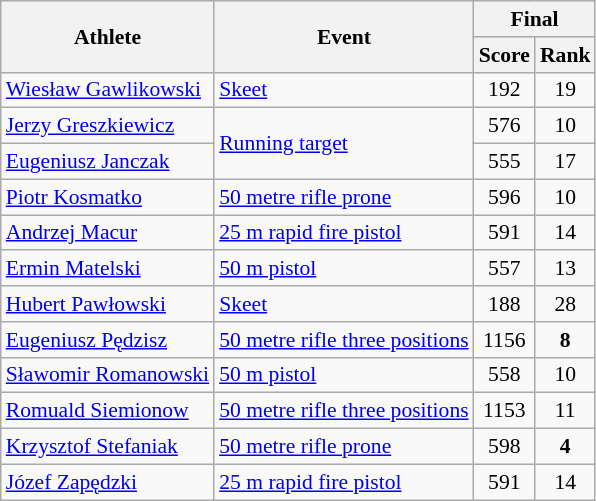<table class="wikitable" style="font-size:90%">
<tr>
<th rowspan="2">Athlete</th>
<th rowspan="2">Event</th>
<th colspan="2">Final</th>
</tr>
<tr>
<th>Score</th>
<th>Rank</th>
</tr>
<tr>
<td><a href='#'>Wiesław Gawlikowski</a></td>
<td><a href='#'>Skeet</a></td>
<td style="text-align:center;">192</td>
<td style="text-align:center;">19</td>
</tr>
<tr>
<td><a href='#'>Jerzy Greszkiewicz</a></td>
<td rowspan=2><a href='#'>Running target</a></td>
<td style="text-align:center;">576</td>
<td style="text-align:center;">10</td>
</tr>
<tr>
<td><a href='#'>Eugeniusz Janczak</a></td>
<td style="text-align:center;">555</td>
<td style="text-align:center;">17</td>
</tr>
<tr>
<td><a href='#'>Piotr Kosmatko</a></td>
<td><a href='#'>50 metre rifle prone</a></td>
<td style="text-align:center;">596</td>
<td style="text-align:center;">10</td>
</tr>
<tr>
<td><a href='#'>Andrzej Macur</a></td>
<td><a href='#'>25 m rapid fire pistol</a></td>
<td style="text-align:center;">591</td>
<td style="text-align:center;">14</td>
</tr>
<tr>
<td><a href='#'>Ermin Matelski</a></td>
<td><a href='#'>50 m pistol</a></td>
<td style="text-align:center;">557</td>
<td style="text-align:center;">13</td>
</tr>
<tr>
<td><a href='#'>Hubert Pawłowski</a></td>
<td><a href='#'>Skeet</a></td>
<td style="text-align:center;">188</td>
<td style="text-align:center;">28</td>
</tr>
<tr>
<td><a href='#'>Eugeniusz Pędzisz</a></td>
<td><a href='#'>50 metre rifle three positions</a></td>
<td style="text-align:center;">1156</td>
<td style="text-align:center;"><strong>8</strong></td>
</tr>
<tr>
<td><a href='#'>Sławomir Romanowski</a></td>
<td><a href='#'>50 m pistol</a></td>
<td style="text-align:center;">558</td>
<td style="text-align:center;">10</td>
</tr>
<tr>
<td><a href='#'>Romuald Siemionow</a></td>
<td><a href='#'>50 metre rifle three positions</a></td>
<td style="text-align:center;">1153</td>
<td style="text-align:center;">11</td>
</tr>
<tr>
<td><a href='#'>Krzysztof Stefaniak</a></td>
<td><a href='#'>50 metre rifle prone</a></td>
<td style="text-align:center;">598</td>
<td style="text-align:center;"><strong>4</strong></td>
</tr>
<tr>
<td><a href='#'>Józef Zapędzki</a></td>
<td><a href='#'>25 m rapid fire pistol</a></td>
<td style="text-align:center;">591</td>
<td style="text-align:center;">14</td>
</tr>
</table>
